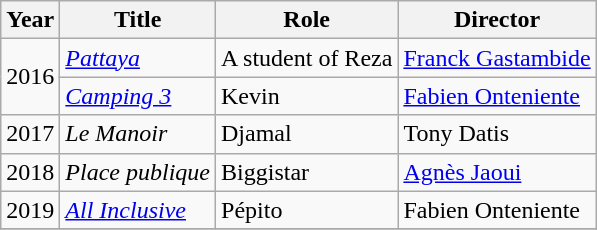<table class="wikitable sortable">
<tr>
<th>Year</th>
<th>Title</th>
<th>Role</th>
<th>Director</th>
</tr>
<tr>
<td rowspan=2>2016</td>
<td><em><a href='#'>Pattaya</a></em></td>
<td>A student of Reza</td>
<td><a href='#'>Franck Gastambide</a></td>
</tr>
<tr>
<td><em><a href='#'>Camping 3</a></em></td>
<td>Kevin</td>
<td><a href='#'>Fabien Onteniente</a></td>
</tr>
<tr>
<td>2017</td>
<td><em>Le Manoir</em></td>
<td>Djamal</td>
<td>Tony Datis</td>
</tr>
<tr>
<td>2018</td>
<td><em>Place publique</em></td>
<td>Biggistar</td>
<td><a href='#'>Agnès Jaoui</a></td>
</tr>
<tr>
<td>2019</td>
<td><em><a href='#'>All Inclusive</a></em></td>
<td>Pépito</td>
<td>Fabien Onteniente</td>
</tr>
<tr>
</tr>
</table>
